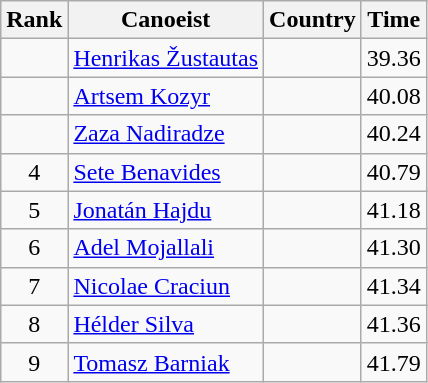<table class="wikitable" style="text-align:center">
<tr>
<th>Rank</th>
<th>Canoeist</th>
<th>Country</th>
<th>Time</th>
</tr>
<tr>
<td></td>
<td align="left"><a href='#'>Henrikas Žustautas</a></td>
<td align="left"></td>
<td>39.36</td>
</tr>
<tr>
<td></td>
<td align="left"><a href='#'>Artsem Kozyr</a></td>
<td align="left"></td>
<td>40.08</td>
</tr>
<tr>
<td></td>
<td align="left"><a href='#'>Zaza Nadiradze</a></td>
<td align="left"></td>
<td>40.24</td>
</tr>
<tr>
<td>4</td>
<td align="left"><a href='#'>Sete Benavides</a></td>
<td align="left"></td>
<td>40.79</td>
</tr>
<tr>
<td>5</td>
<td align="left"><a href='#'>Jonatán Hajdu</a></td>
<td align="left"></td>
<td>41.18</td>
</tr>
<tr>
<td>6</td>
<td align="left"><a href='#'>Adel Mojallali</a></td>
<td align="left"></td>
<td>41.30</td>
</tr>
<tr>
<td>7</td>
<td align="left"><a href='#'>Nicolae Craciun</a></td>
<td align="left"></td>
<td>41.34</td>
</tr>
<tr>
<td>8</td>
<td align="left"><a href='#'>Hélder Silva</a></td>
<td align="left"></td>
<td>41.36</td>
</tr>
<tr>
<td>9</td>
<td align="left"><a href='#'>Tomasz Barniak</a></td>
<td align="left"></td>
<td>41.79</td>
</tr>
</table>
